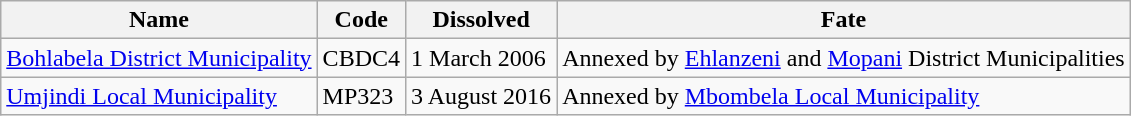<table class="wikitable">
<tr>
<th>Name</th>
<th>Code</th>
<th>Dissolved</th>
<th>Fate</th>
</tr>
<tr>
<td><a href='#'>Bohlabela District Municipality</a></td>
<td>CBDC4</td>
<td>1 March 2006</td>
<td>Annexed by <a href='#'>Ehlanzeni</a> and <a href='#'>Mopani</a> District Municipalities</td>
</tr>
<tr>
<td><a href='#'>Umjindi Local Municipality</a></td>
<td>MP323</td>
<td>3 August 2016</td>
<td>Annexed by <a href='#'>Mbombela Local Municipality</a></td>
</tr>
</table>
